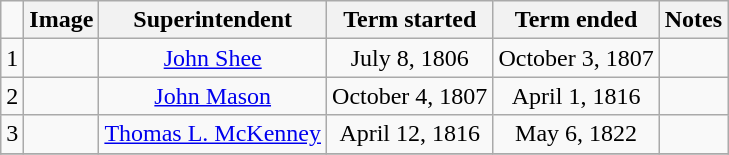<table class=wikitable style="text-align:center">
<tr>
<td></td>
<th>Image</th>
<th>Superintendent</th>
<th>Term started</th>
<th>Term ended</th>
<th>Notes</th>
</tr>
<tr>
<td>1</td>
<td></td>
<td><a href='#'>John Shee</a></td>
<td>July 8, 1806</td>
<td>October 3, 1807</td>
<td></td>
</tr>
<tr>
<td>2</td>
<td></td>
<td><a href='#'>John Mason</a></td>
<td>October 4, 1807</td>
<td>April 1, 1816</td>
<td></td>
</tr>
<tr>
<td>3</td>
<td></td>
<td><a href='#'>Thomas L. McKenney</a></td>
<td>April 12, 1816</td>
<td>May 6, 1822</td>
<td></td>
</tr>
<tr>
</tr>
</table>
